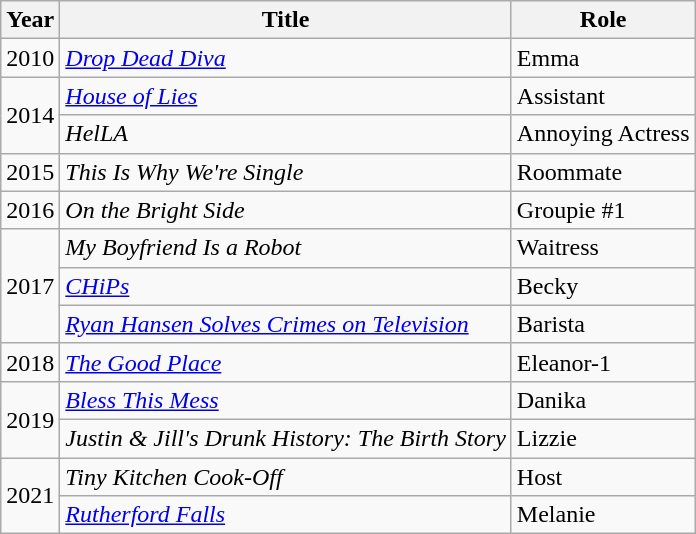<table class="wikitable sortable">
<tr>
<th>Year</th>
<th>Title</th>
<th>Role</th>
</tr>
<tr>
<td>2010</td>
<td><em><a href='#'>Drop Dead Diva</a></em></td>
<td>Emma</td>
</tr>
<tr>
<td rowspan="2">2014</td>
<td><em><a href='#'>House of Lies</a></em></td>
<td>Assistant</td>
</tr>
<tr>
<td><em>HelLA</em></td>
<td>Annoying Actress</td>
</tr>
<tr>
<td>2015</td>
<td><em>This Is Why We're Single</em></td>
<td>Roommate</td>
</tr>
<tr>
<td>2016</td>
<td><em>On the Bright Side</em></td>
<td>Groupie #1</td>
</tr>
<tr>
<td rowspan="3">2017</td>
<td><em>My Boyfriend Is a Robot</em></td>
<td>Waitress</td>
</tr>
<tr>
<td><em><a href='#'>CHiPs</a></em></td>
<td>Becky</td>
</tr>
<tr>
<td><em><a href='#'>Ryan Hansen Solves Crimes on Television</a></em></td>
<td>Barista</td>
</tr>
<tr>
<td>2018</td>
<td><em><a href='#'>The Good Place</a></em></td>
<td>Eleanor-1</td>
</tr>
<tr>
<td rowspan="2">2019</td>
<td><em><a href='#'>Bless This Mess</a></em></td>
<td>Danika</td>
</tr>
<tr>
<td><em>Justin & Jill's Drunk History: The Birth Story</em></td>
<td>Lizzie</td>
</tr>
<tr>
<td rowspan="2">2021</td>
<td><em>Tiny Kitchen Cook-Off</em></td>
<td>Host</td>
</tr>
<tr>
<td><em><a href='#'>Rutherford Falls</a></em></td>
<td>Melanie</td>
</tr>
</table>
